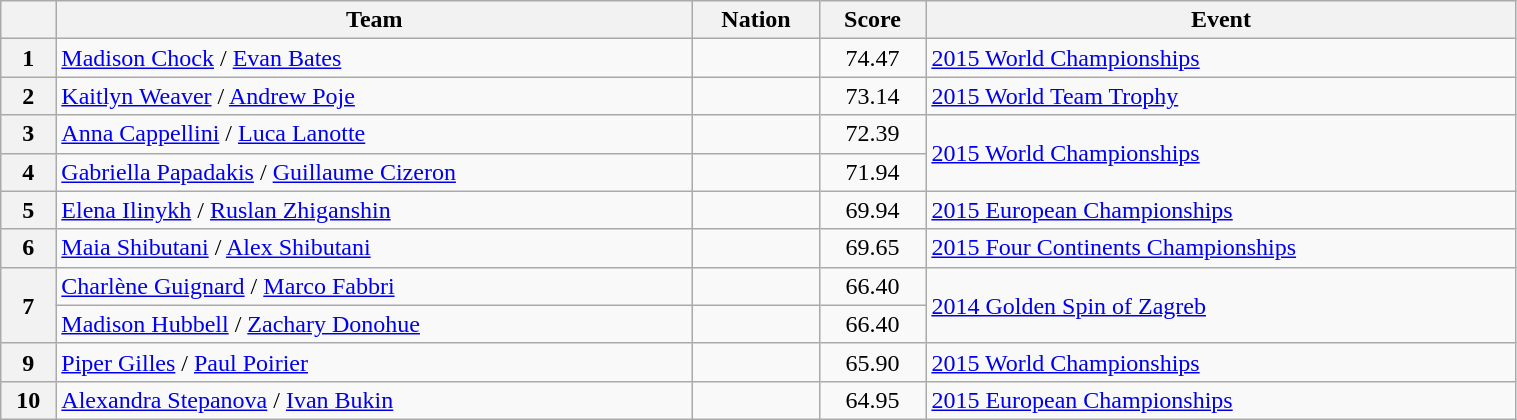<table class="wikitable sortable" style="text-align:left; width:80%">
<tr>
<th scope="col"></th>
<th scope="col">Team</th>
<th scope="col">Nation</th>
<th scope="col">Score</th>
<th scope="col">Event</th>
</tr>
<tr>
<th scope="row">1</th>
<td><a href='#'>Madison Chock</a> / <a href='#'>Evan Bates</a></td>
<td></td>
<td style="text-align:center;">74.47</td>
<td><a href='#'>2015 World Championships</a></td>
</tr>
<tr>
<th scope="row">2</th>
<td><a href='#'>Kaitlyn Weaver</a> / <a href='#'>Andrew Poje</a></td>
<td></td>
<td style="text-align:center;">73.14</td>
<td><a href='#'>2015 World Team Trophy</a></td>
</tr>
<tr>
<th scope="row">3</th>
<td><a href='#'>Anna Cappellini</a> / <a href='#'>Luca Lanotte</a></td>
<td></td>
<td style="text-align:center;">72.39</td>
<td rowspan="2"><a href='#'>2015 World Championships</a></td>
</tr>
<tr>
<th scope="row">4</th>
<td><a href='#'>Gabriella Papadakis</a> / <a href='#'>Guillaume Cizeron</a></td>
<td></td>
<td style="text-align:center;">71.94</td>
</tr>
<tr>
<th scope="row">5</th>
<td><a href='#'>Elena Ilinykh</a> / <a href='#'>Ruslan Zhiganshin</a></td>
<td></td>
<td style="text-align:center;">69.94</td>
<td><a href='#'>2015 European Championships</a></td>
</tr>
<tr>
<th scope="row">6</th>
<td><a href='#'>Maia Shibutani</a> / <a href='#'>Alex Shibutani</a></td>
<td></td>
<td style="text-align:center;">69.65</td>
<td><a href='#'>2015 Four Continents Championships</a></td>
</tr>
<tr>
<th scope="row" rowspan="2">7</th>
<td><a href='#'>Charlène Guignard</a> / <a href='#'>Marco Fabbri</a></td>
<td></td>
<td style="text-align:center;">66.40</td>
<td rowspan="2"><a href='#'>2014 Golden Spin of Zagreb</a></td>
</tr>
<tr>
<td><a href='#'>Madison Hubbell</a> / <a href='#'>Zachary Donohue</a></td>
<td></td>
<td style="text-align:center;">66.40</td>
</tr>
<tr>
<th scope="row">9</th>
<td><a href='#'>Piper Gilles</a> / <a href='#'>Paul Poirier</a></td>
<td></td>
<td style="text-align:center;">65.90</td>
<td><a href='#'>2015 World Championships</a></td>
</tr>
<tr>
<th scope="row">10</th>
<td><a href='#'>Alexandra Stepanova</a> / <a href='#'>Ivan Bukin</a></td>
<td></td>
<td style="text-align:center;">64.95</td>
<td><a href='#'>2015 European Championships</a></td>
</tr>
</table>
